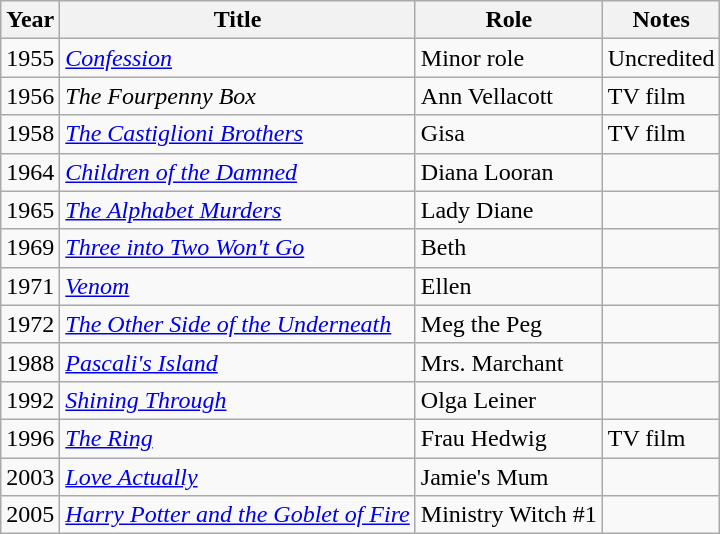<table class="wikitable">
<tr>
<th>Year</th>
<th>Title</th>
<th>Role</th>
<th>Notes</th>
</tr>
<tr>
<td>1955</td>
<td><em><a href='#'>Confession</a></em></td>
<td>Minor role</td>
<td>Uncredited</td>
</tr>
<tr>
<td>1956</td>
<td><em>The Fourpenny Box</em></td>
<td>Ann Vellacott</td>
<td>TV film</td>
</tr>
<tr>
<td>1958</td>
<td><em><a href='#'>The Castiglioni Brothers</a></em></td>
<td>Gisa</td>
<td>TV film</td>
</tr>
<tr>
<td>1964</td>
<td><em><a href='#'>Children of the Damned</a></em></td>
<td>Diana Looran</td>
<td></td>
</tr>
<tr>
<td>1965</td>
<td><em><a href='#'>The Alphabet Murders</a></em></td>
<td>Lady Diane</td>
<td></td>
</tr>
<tr>
<td>1969</td>
<td><em><a href='#'>Three into Two Won't Go</a></em></td>
<td>Beth</td>
<td></td>
</tr>
<tr>
<td>1971</td>
<td><em><a href='#'>Venom</a></em></td>
<td>Ellen</td>
<td></td>
</tr>
<tr>
<td>1972</td>
<td><em><a href='#'>The Other Side of the Underneath</a></em></td>
<td>Meg the Peg</td>
<td></td>
</tr>
<tr>
<td>1988</td>
<td><em><a href='#'>Pascali's Island</a></em></td>
<td>Mrs. Marchant</td>
<td></td>
</tr>
<tr>
<td>1992</td>
<td><em><a href='#'>Shining Through</a></em></td>
<td>Olga Leiner</td>
<td></td>
</tr>
<tr>
<td>1996</td>
<td><em><a href='#'>The Ring</a></em></td>
<td>Frau Hedwig</td>
<td>TV film</td>
</tr>
<tr>
<td>2003</td>
<td><em><a href='#'>Love Actually</a></em></td>
<td>Jamie's Mum</td>
<td></td>
</tr>
<tr>
<td>2005</td>
<td><em><a href='#'>Harry Potter and the Goblet of Fire</a></em></td>
<td>Ministry Witch #1</td>
<td></td>
</tr>
</table>
